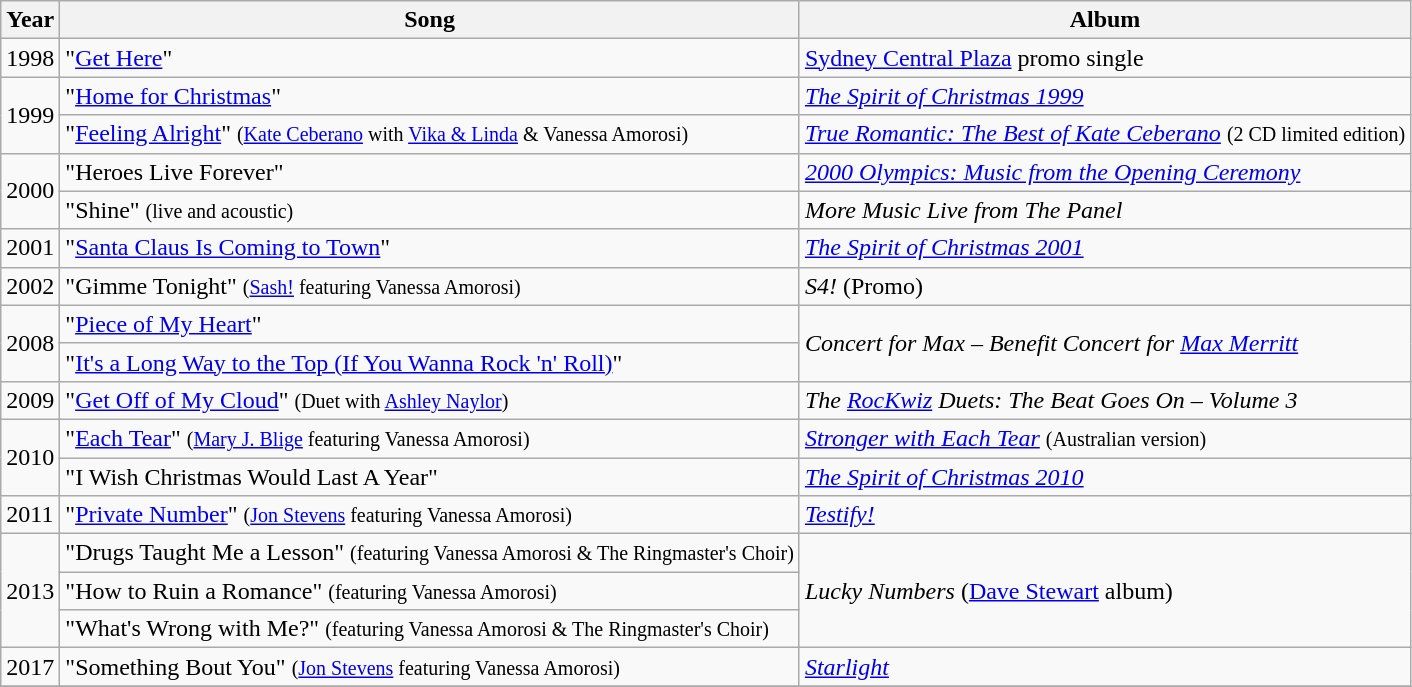<table class="wikitable" style="text-align:left;">
<tr>
<th>Year</th>
<th>Song</th>
<th>Album</th>
</tr>
<tr>
<td>1998</td>
<td>"<a href='#'>Get Here</a>"</td>
<td><a href='#'>Sydney Central Plaza</a> promo single</td>
</tr>
<tr>
<td rowspan=2>1999</td>
<td>"<a href='#'>Home for Christmas</a>"</td>
<td><em><a href='#'>The Spirit of Christmas 1999</a></em></td>
</tr>
<tr>
<td>"<a href='#'>Feeling Alright</a>" <small>(<a href='#'>Kate Ceberano</a> with <a href='#'>Vika & Linda</a> & Vanessa Amorosi)</small></td>
<td><em><a href='#'>True Romantic: The Best of Kate Ceberano</a></em> <small>(2 CD limited edition)</small></td>
</tr>
<tr>
<td rowspan=2>2000</td>
<td>"Heroes Live Forever"</td>
<td><em><a href='#'>2000 Olympics: Music from the Opening Ceremony</a></em></td>
</tr>
<tr>
<td>"Shine" <small>(live and acoustic)</small></td>
<td><em>More Music Live from The Panel</em></td>
</tr>
<tr>
<td>2001</td>
<td>"<a href='#'>Santa Claus Is Coming to Town</a>"</td>
<td><em><a href='#'>The Spirit of Christmas 2001</a></em></td>
</tr>
<tr>
<td>2002</td>
<td>"Gimme Tonight" <small>(<a href='#'>Sash!</a> featuring Vanessa Amorosi)</small></td>
<td><em>S4!</em> (Promo)</td>
</tr>
<tr>
<td rowspan=2>2008</td>
<td>"<a href='#'>Piece of My Heart</a>"</td>
<td rowspan=2><em>Concert for Max – Benefit Concert for <a href='#'>Max Merritt</a></em></td>
</tr>
<tr>
<td>"<a href='#'>It's a Long Way to the Top (If You Wanna Rock 'n' Roll)</a>"</td>
</tr>
<tr>
<td>2009</td>
<td>"<a href='#'>Get Off of My Cloud</a>" <small>(Duet with <a href='#'>Ashley Naylor</a>)</small></td>
<td><em>The <a href='#'>RocKwiz</a> Duets: The Beat Goes On – Volume 3</em></td>
</tr>
<tr>
<td rowspan=2>2010</td>
<td>"<a href='#'>Each Tear</a>" <small>(<a href='#'>Mary J. Blige</a> featuring Vanessa Amorosi)</small></td>
<td><em><a href='#'>Stronger with Each Tear</a></em> <small>(Australian version)</small></td>
</tr>
<tr>
<td>"I Wish Christmas Would Last A Year"</td>
<td><em><a href='#'>The Spirit of Christmas 2010</a></em></td>
</tr>
<tr>
<td>2011</td>
<td>"<a href='#'>Private Number</a>" <small>(<a href='#'>Jon Stevens</a> featuring Vanessa Amorosi)</small></td>
<td><em><a href='#'>Testify!</a></em></td>
</tr>
<tr>
<td rowspan=3>2013</td>
<td>"Drugs Taught Me a Lesson" <small>(featuring Vanessa Amorosi & The Ringmaster's Choir)</small></td>
<td rowspan=3><em>Lucky Numbers</em> (<a href='#'>Dave Stewart</a> album)</td>
</tr>
<tr>
<td>"How to Ruin a Romance" <small>(featuring Vanessa Amorosi)</small></td>
</tr>
<tr>
<td>"What's Wrong with Me?" <small>(featuring Vanessa Amorosi & The Ringmaster's Choir)</small></td>
</tr>
<tr>
<td>2017</td>
<td>"Something Bout You" <small>(<a href='#'>Jon Stevens</a> featuring Vanessa Amorosi)</small></td>
<td><em><a href='#'>Starlight</a></em></td>
</tr>
<tr>
</tr>
</table>
